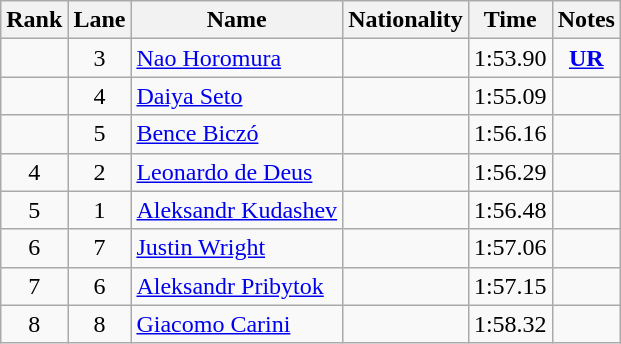<table class="wikitable sortable" style="text-align:center">
<tr>
<th>Rank</th>
<th>Lane</th>
<th>Name</th>
<th>Nationality</th>
<th>Time</th>
<th>Notes</th>
</tr>
<tr>
<td></td>
<td>3</td>
<td align="left"><a href='#'>Nao Horomura</a></td>
<td align="left"></td>
<td>1:53.90</td>
<td><strong><a href='#'>UR</a></strong></td>
</tr>
<tr>
<td></td>
<td>4</td>
<td align="left"><a href='#'>Daiya Seto</a></td>
<td align="left"></td>
<td>1:55.09</td>
<td></td>
</tr>
<tr>
<td></td>
<td>5</td>
<td align="left"><a href='#'>Bence Biczó</a></td>
<td align="left"></td>
<td>1:56.16</td>
<td></td>
</tr>
<tr>
<td>4</td>
<td>2</td>
<td align="left"><a href='#'>Leonardo de Deus</a></td>
<td align="left"></td>
<td>1:56.29</td>
<td></td>
</tr>
<tr>
<td>5</td>
<td>1</td>
<td align="left"><a href='#'>Aleksandr Kudashev</a></td>
<td align="left"></td>
<td>1:56.48</td>
<td></td>
</tr>
<tr>
<td>6</td>
<td>7</td>
<td align="left"><a href='#'>Justin Wright</a></td>
<td align="left"></td>
<td>1:57.06</td>
<td></td>
</tr>
<tr>
<td>7</td>
<td>6</td>
<td align="left"><a href='#'>Aleksandr Pribytok</a></td>
<td align="left"></td>
<td>1:57.15</td>
<td></td>
</tr>
<tr>
<td>8</td>
<td>8</td>
<td align="left"><a href='#'>Giacomo Carini</a></td>
<td align="left"></td>
<td>1:58.32</td>
<td></td>
</tr>
</table>
